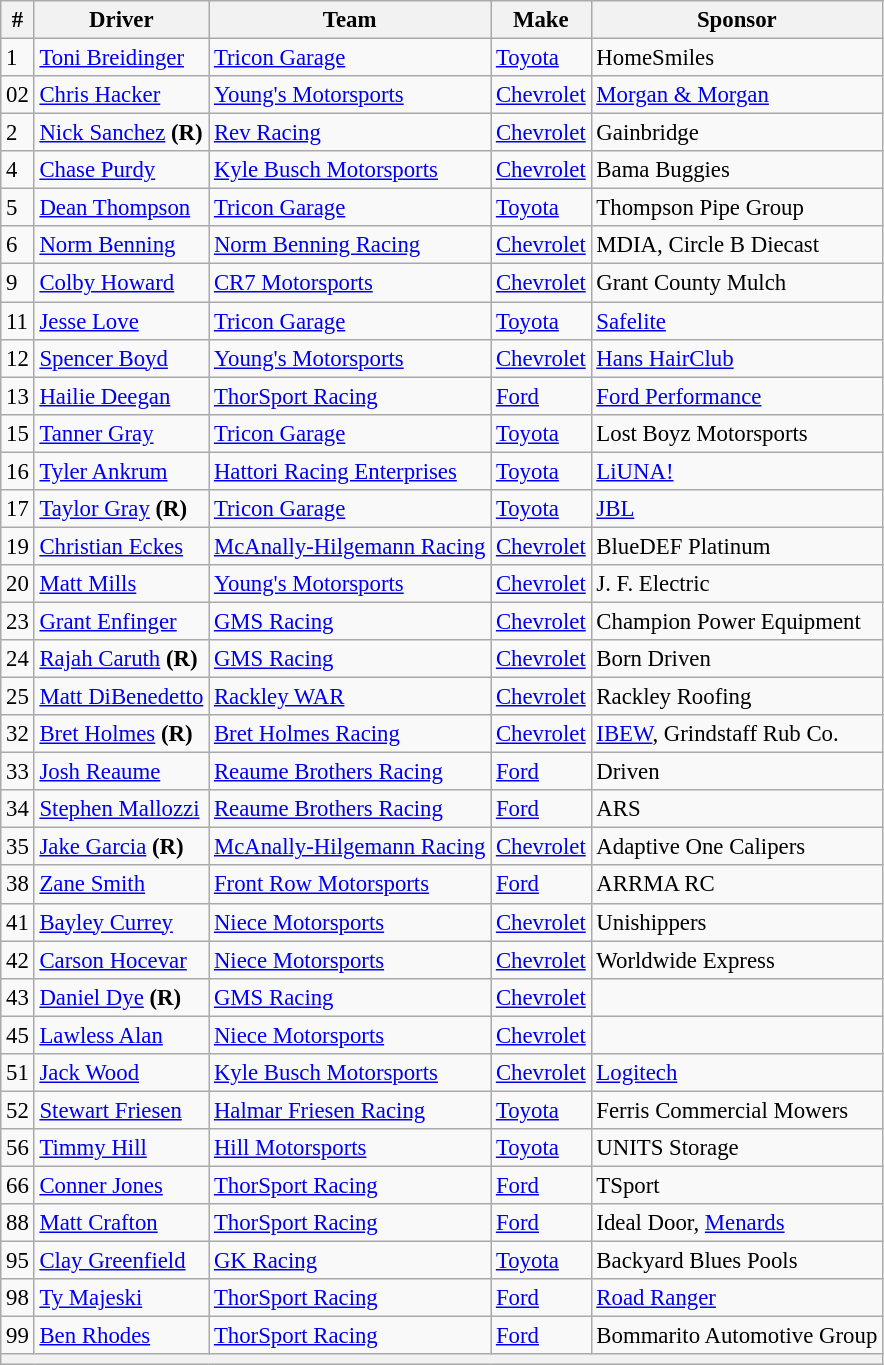<table class="wikitable" style="font-size: 95%;">
<tr>
<th>#</th>
<th>Driver</th>
<th>Team</th>
<th>Make</th>
<th>Sponsor</th>
</tr>
<tr>
<td>1</td>
<td><a href='#'>Toni Breidinger</a></td>
<td><a href='#'>Tricon Garage</a></td>
<td><a href='#'>Toyota</a></td>
<td>HomeSmiles</td>
</tr>
<tr>
<td>02</td>
<td><a href='#'>Chris Hacker</a></td>
<td><a href='#'>Young's Motorsports</a></td>
<td><a href='#'>Chevrolet</a></td>
<td><a href='#'>Morgan & Morgan</a></td>
</tr>
<tr>
<td>2</td>
<td><a href='#'>Nick Sanchez</a> <strong>(R)</strong></td>
<td><a href='#'>Rev Racing</a></td>
<td><a href='#'>Chevrolet</a></td>
<td>Gainbridge</td>
</tr>
<tr>
<td>4</td>
<td><a href='#'>Chase Purdy</a></td>
<td><a href='#'>Kyle Busch Motorsports</a></td>
<td><a href='#'>Chevrolet</a></td>
<td>Bama Buggies</td>
</tr>
<tr>
<td>5</td>
<td><a href='#'>Dean Thompson</a></td>
<td><a href='#'>Tricon Garage</a></td>
<td><a href='#'>Toyota</a></td>
<td>Thompson Pipe Group</td>
</tr>
<tr>
<td>6</td>
<td><a href='#'>Norm Benning</a></td>
<td><a href='#'>Norm Benning Racing</a></td>
<td><a href='#'>Chevrolet</a></td>
<td>MDIA, Circle B Diecast</td>
</tr>
<tr>
<td>9</td>
<td><a href='#'>Colby Howard</a></td>
<td><a href='#'>CR7 Motorsports</a></td>
<td><a href='#'>Chevrolet</a></td>
<td>Grant County Mulch</td>
</tr>
<tr>
<td>11</td>
<td><a href='#'>Jesse Love</a></td>
<td><a href='#'>Tricon Garage</a></td>
<td><a href='#'>Toyota</a></td>
<td><a href='#'>Safelite</a></td>
</tr>
<tr>
<td>12</td>
<td><a href='#'>Spencer Boyd</a></td>
<td><a href='#'>Young's Motorsports</a></td>
<td><a href='#'>Chevrolet</a></td>
<td><a href='#'>Hans HairClub</a></td>
</tr>
<tr>
<td>13</td>
<td><a href='#'>Hailie Deegan</a></td>
<td><a href='#'>ThorSport Racing</a></td>
<td><a href='#'>Ford</a></td>
<td><a href='#'>Ford Performance</a></td>
</tr>
<tr>
<td>15</td>
<td><a href='#'>Tanner Gray</a></td>
<td><a href='#'>Tricon Garage</a></td>
<td><a href='#'>Toyota</a></td>
<td>Lost Boyz Motorsports</td>
</tr>
<tr>
<td>16</td>
<td><a href='#'>Tyler Ankrum</a></td>
<td><a href='#'>Hattori Racing Enterprises</a></td>
<td><a href='#'>Toyota</a></td>
<td><a href='#'>LiUNA!</a></td>
</tr>
<tr>
<td>17</td>
<td><a href='#'>Taylor Gray</a> <strong>(R)</strong></td>
<td><a href='#'>Tricon Garage</a></td>
<td><a href='#'>Toyota</a></td>
<td><a href='#'>JBL</a></td>
</tr>
<tr>
<td>19</td>
<td><a href='#'>Christian Eckes</a></td>
<td><a href='#'>McAnally-Hilgemann Racing</a></td>
<td><a href='#'>Chevrolet</a></td>
<td>BlueDEF Platinum</td>
</tr>
<tr>
<td>20</td>
<td><a href='#'>Matt Mills</a></td>
<td><a href='#'>Young's Motorsports</a></td>
<td><a href='#'>Chevrolet</a></td>
<td>J. F. Electric</td>
</tr>
<tr>
<td>23</td>
<td><a href='#'>Grant Enfinger</a></td>
<td><a href='#'>GMS Racing</a></td>
<td><a href='#'>Chevrolet</a></td>
<td>Champion Power Equipment</td>
</tr>
<tr>
<td>24</td>
<td><a href='#'>Rajah Caruth</a> <strong>(R)</strong></td>
<td><a href='#'>GMS Racing</a></td>
<td><a href='#'>Chevrolet</a></td>
<td>Born Driven</td>
</tr>
<tr>
<td>25</td>
<td nowrap=""><a href='#'>Matt DiBenedetto</a></td>
<td><a href='#'>Rackley WAR</a></td>
<td><a href='#'>Chevrolet</a></td>
<td>Rackley Roofing</td>
</tr>
<tr>
<td>32</td>
<td><a href='#'>Bret Holmes</a> <strong>(R)</strong></td>
<td><a href='#'>Bret Holmes Racing</a></td>
<td><a href='#'>Chevrolet</a></td>
<td><a href='#'>IBEW</a>, Grindstaff Rub Co.</td>
</tr>
<tr>
<td>33</td>
<td><a href='#'>Josh Reaume</a></td>
<td><a href='#'>Reaume Brothers Racing</a></td>
<td><a href='#'>Ford</a></td>
<td>Driven</td>
</tr>
<tr>
<td>34</td>
<td><a href='#'>Stephen Mallozzi</a></td>
<td><a href='#'>Reaume Brothers Racing</a></td>
<td><a href='#'>Ford</a></td>
<td>ARS</td>
</tr>
<tr>
<td>35</td>
<td><a href='#'>Jake Garcia</a> <strong>(R)</strong></td>
<td><a href='#'>McAnally-Hilgemann Racing</a></td>
<td><a href='#'>Chevrolet</a></td>
<td>Adaptive One Calipers</td>
</tr>
<tr>
<td>38</td>
<td><a href='#'>Zane Smith</a></td>
<td><a href='#'>Front Row Motorsports</a></td>
<td><a href='#'>Ford</a></td>
<td>ARRMA RC</td>
</tr>
<tr>
<td>41</td>
<td><a href='#'>Bayley Currey</a></td>
<td><a href='#'>Niece Motorsports</a></td>
<td><a href='#'>Chevrolet</a></td>
<td>Unishippers</td>
</tr>
<tr>
<td>42</td>
<td><a href='#'>Carson Hocevar</a></td>
<td nowrap=""><a href='#'>Niece Motorsports</a></td>
<td><a href='#'>Chevrolet</a></td>
<td>Worldwide Express</td>
</tr>
<tr>
<td>43</td>
<td><a href='#'>Daniel Dye</a> <strong>(R)</strong></td>
<td nowrap=""><a href='#'>GMS Racing</a></td>
<td><a href='#'>Chevrolet</a></td>
<td></td>
</tr>
<tr>
<td>45</td>
<td><a href='#'>Lawless Alan</a></td>
<td><a href='#'>Niece Motorsports</a></td>
<td><a href='#'>Chevrolet</a></td>
<td></td>
</tr>
<tr>
<td>51</td>
<td><a href='#'>Jack Wood</a></td>
<td><a href='#'>Kyle Busch Motorsports</a></td>
<td><a href='#'>Chevrolet</a></td>
<td><a href='#'>Logitech</a></td>
</tr>
<tr>
<td>52</td>
<td><a href='#'>Stewart Friesen</a></td>
<td><a href='#'>Halmar Friesen Racing</a></td>
<td><a href='#'>Toyota</a></td>
<td>Ferris Commercial Mowers</td>
</tr>
<tr>
<td>56</td>
<td><a href='#'>Timmy Hill</a></td>
<td><a href='#'>Hill Motorsports</a></td>
<td><a href='#'>Toyota</a></td>
<td>UNITS Storage</td>
</tr>
<tr>
<td>66</td>
<td><a href='#'>Conner Jones</a></td>
<td><a href='#'>ThorSport Racing</a></td>
<td><a href='#'>Ford</a></td>
<td>TSport</td>
</tr>
<tr>
<td>88</td>
<td><a href='#'>Matt Crafton</a></td>
<td><a href='#'>ThorSport Racing</a></td>
<td><a href='#'>Ford</a></td>
<td>Ideal Door, <a href='#'>Menards</a></td>
</tr>
<tr>
<td>95</td>
<td><a href='#'>Clay Greenfield</a></td>
<td><a href='#'>GK Racing</a></td>
<td><a href='#'>Toyota</a></td>
<td>Backyard Blues Pools</td>
</tr>
<tr>
<td>98</td>
<td><a href='#'>Ty Majeski</a></td>
<td><a href='#'>ThorSport Racing</a></td>
<td><a href='#'>Ford</a></td>
<td><a href='#'>Road Ranger</a></td>
</tr>
<tr>
<td>99</td>
<td><a href='#'>Ben Rhodes</a></td>
<td><a href='#'>ThorSport Racing</a></td>
<td><a href='#'>Ford</a></td>
<td>Bommarito Automotive Group</td>
</tr>
<tr>
<th colspan="5"></th>
</tr>
</table>
